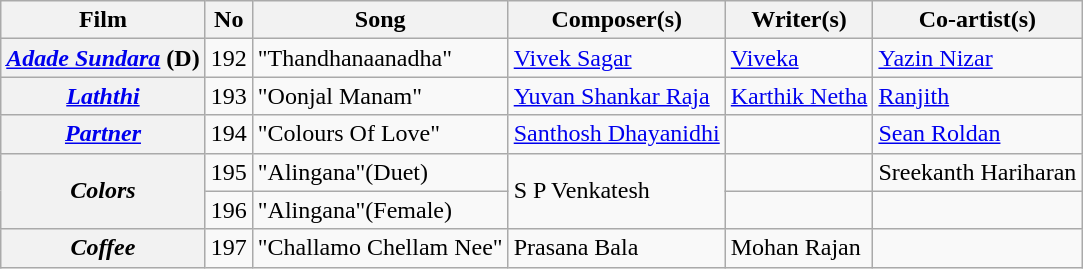<table class="wikitable">
<tr>
<th>Film</th>
<th>No</th>
<th>Song</th>
<th>Composer(s)</th>
<th>Writer(s)</th>
<th>Co-artist(s)</th>
</tr>
<tr>
<th><a href='#'><em>Adade Sundara</em></a> (D)</th>
<td>192</td>
<td>"Thandhanaanadha"</td>
<td><a href='#'>Vivek Sagar</a></td>
<td><a href='#'>Viveka</a></td>
<td><a href='#'>Yazin Nizar</a></td>
</tr>
<tr>
<th><em><a href='#'>Laththi</a></em></th>
<td>193</td>
<td>"Oonjal Manam"</td>
<td><a href='#'>Yuvan Shankar Raja</a></td>
<td><a href='#'>Karthik Netha</a></td>
<td><a href='#'>Ranjith</a></td>
</tr>
<tr>
<th><em><a href='#'>Partner</a></em></th>
<td>194</td>
<td>"Colours Of Love"</td>
<td><a href='#'>Santhosh Dhayanidhi</a></td>
<td></td>
<td><a href='#'>Sean Roldan</a></td>
</tr>
<tr>
<th rowspan="2"><em>Colors</em></th>
<td>195</td>
<td>"Alingana"(Duet)</td>
<td rowspan="2">S P Venkatesh</td>
<td></td>
<td>Sreekanth Hariharan</td>
</tr>
<tr>
<td>196</td>
<td>"Alingana"(Female)</td>
<td></td>
<td></td>
</tr>
<tr>
<th><em>Coffee</em></th>
<td>197</td>
<td>"Challamo Chellam Nee"</td>
<td>Prasana Bala</td>
<td>Mohan Rajan</td>
<td></td>
</tr>
</table>
